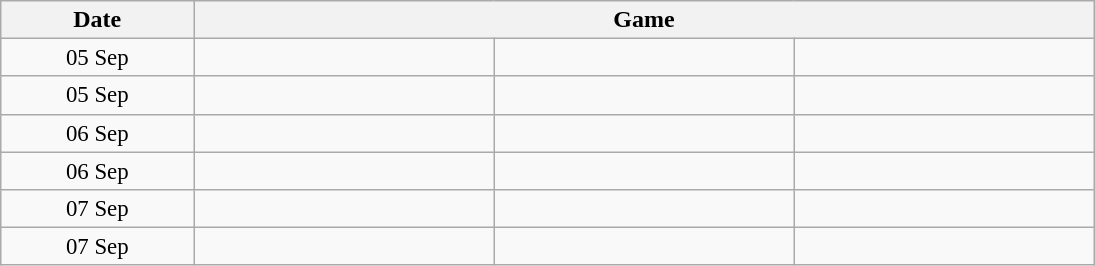<table width=730 class="wikitable">
<tr>
<th width=15%>Date</th>
<th width=70% colspan=3>Game</th>
</tr>
<tr style=font-size:95%>
<td align=center>05 Sep</td>
<td align=center><strong></strong></td>
<td></td>
<td></td>
</tr>
<tr style=font-size:95%>
<td align=center>05 Sep</td>
<td align=center><strong></strong></td>
<td></td>
<td></td>
</tr>
<tr style=font-size:95%>
<td align=center>06 Sep</td>
<td align=center><strong></strong></td>
<td></td>
<td></td>
</tr>
<tr style=font-size:95%>
<td align=center>06 Sep</td>
<td align=center><strong></strong></td>
<td></td>
<td></td>
</tr>
<tr style=font-size:95%>
<td align=center>07 Sep</td>
<td align=center><strong></strong></td>
<td></td>
<td></td>
</tr>
<tr style=font-size:95%>
<td align=center>07 Sep</td>
<td align=center><strong></strong></td>
<td></td>
<td></td>
</tr>
</table>
